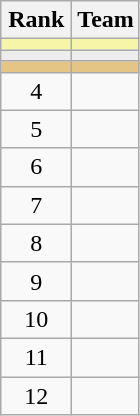<table class="wikitable" style="text-align:center;">
<tr>
<th width=40>Rank</th>
<th>Team</th>
</tr>
<tr align=center bgcolor=f7f6a8>
<td></td>
<td align=left></td>
</tr>
<tr align=center bgcolor=ededed>
<td></td>
<td align=left></td>
</tr>
<tr align=center bgcolor=e5c585>
<td></td>
<td align=left></td>
</tr>
<tr align=center>
<td>4</td>
<td align=left></td>
</tr>
<tr align=center>
<td>5</td>
<td align=left></td>
</tr>
<tr align=center>
<td>6</td>
<td align=left></td>
</tr>
<tr align=center>
<td>7</td>
<td align=left></td>
</tr>
<tr align=center>
<td>8</td>
<td align=left></td>
</tr>
<tr align=center>
<td>9</td>
<td align=left></td>
</tr>
<tr align=center>
<td>10</td>
<td align=left></td>
</tr>
<tr align=center>
<td>11</td>
<td align=left></td>
</tr>
<tr align=center>
<td>12</td>
<td align=left></td>
</tr>
</table>
